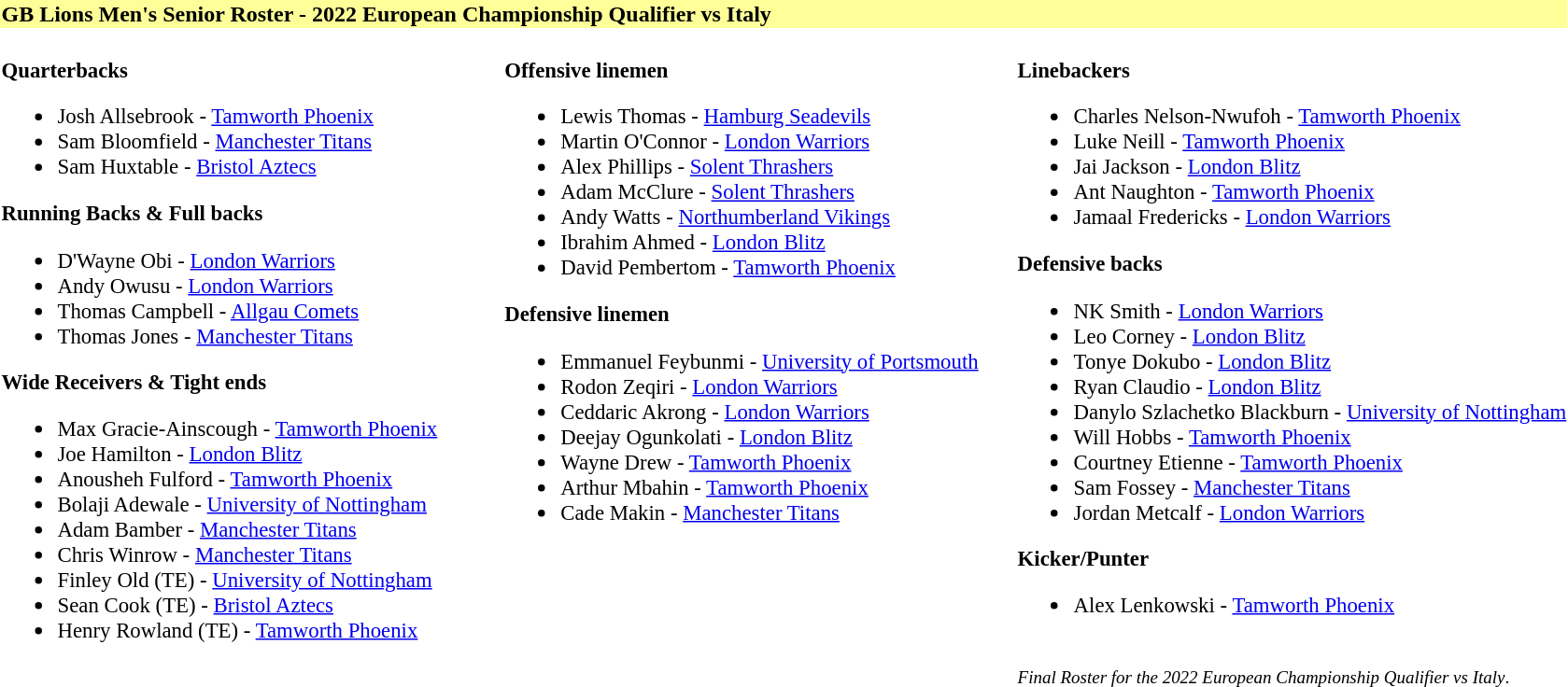<table class="toccolours" style="text-align: left;">
<tr>
<th colspan="20" style="background-color:#ffff99;text-color:#003366"><div><strong>GB Lions Men's Senior Roster - 2022 European Championship Qualifier vs Italy</strong></div></th>
</tr>
<tr>
<td style="font-size: 95%;" valign="top"><br><strong>Quarterbacks</strong><ul><li>Josh Allsebrook - <a href='#'>Tamworth Phoenix</a></li><li>Sam Bloomfield - <a href='#'>Manchester Titans</a></li><li>Sam Huxtable - <a href='#'>Bristol Aztecs</a></li></ul><strong>Running Backs & Full backs</strong><ul><li>D'Wayne Obi - <a href='#'>London Warriors</a></li><li>Andy Owusu - <a href='#'>London Warriors</a></li><li>Thomas Campbell - <a href='#'>Allgau Comets</a></li><li>Thomas Jones - <a href='#'>Manchester Titans</a></li></ul><strong>Wide Receivers & Tight ends</strong><ul><li>Max Gracie-Ainscough - <a href='#'>Tamworth Phoenix</a></li><li>Joe Hamilton - <a href='#'>London Blitz</a></li><li>Anousheh Fulford - <a href='#'>Tamworth Phoenix</a></li><li>Bolaji Adewale - <a href='#'>University of Nottingham</a></li><li>Adam Bamber - <a href='#'>Manchester Titans</a></li><li>Chris Winrow - <a href='#'>Manchester Titans</a></li><li>Finley Old (TE) - <a href='#'>University of Nottingham</a></li><li>Sean Cook (TE) - <a href='#'>Bristol Aztecs</a></li><li>Henry Rowland (TE) - <a href='#'>Tamworth Phoenix</a></li></ul></td>
<td style="width: 40px;"></td>
<td style="font-size: 95%;" valign="top"><br><strong>Offensive linemen</strong><ul><li>Lewis Thomas - <a href='#'>Hamburg Seadevils</a></li><li>Martin O'Connor - <a href='#'>London Warriors</a></li><li>Alex Phillips - <a href='#'>Solent Thrashers</a></li><li>Adam McClure - <a href='#'>Solent Thrashers</a></li><li>Andy Watts - <a href='#'>Northumberland Vikings</a></li><li>Ibrahim Ahmed - <a href='#'>London Blitz</a></li><li>David Pembertom - <a href='#'>Tamworth Phoenix</a></li></ul><strong>Defensive linemen</strong><ul><li>Emmanuel Feybunmi - <a href='#'>University of Portsmouth</a></li><li>Rodon Zeqiri - <a href='#'>London Warriors</a></li><li>Ceddaric Akrong - <a href='#'>London Warriors</a></li><li>Deejay Ogunkolati - <a href='#'>London Blitz</a></li><li>Wayne Drew - <a href='#'>Tamworth Phoenix</a></li><li>Arthur Mbahin - <a href='#'>Tamworth Phoenix</a></li><li>Cade Makin - <a href='#'>Manchester Titans</a></li></ul></td>
<td style="width: 20px;"></td>
<td style="font-size: 95%;" valign="top"><br><strong>Linebackers</strong><ul><li>Charles Nelson-Nwufoh - <a href='#'>Tamworth Phoenix</a></li><li>Luke Neill - <a href='#'>Tamworth Phoenix</a></li><li>Jai Jackson - <a href='#'>London Blitz</a></li><li>Ant Naughton - <a href='#'>Tamworth Phoenix</a></li><li>Jamaal Fredericks - <a href='#'>London Warriors</a></li></ul><strong>Defensive backs</strong><ul><li>NK Smith - <a href='#'>London Warriors</a></li><li>Leo Corney - <a href='#'>London Blitz</a></li><li>Tonye Dokubo - <a href='#'>London Blitz</a></li><li>Ryan Claudio - <a href='#'>London Blitz</a></li><li>Danylo Szlachetko Blackburn - <a href='#'>University of Nottingham</a></li><li>Will Hobbs - <a href='#'>Tamworth Phoenix</a></li><li>Courtney Etienne - <a href='#'>Tamworth Phoenix</a></li><li>Sam Fossey - <a href='#'>Manchester Titans</a></li><li>Jordan Metcalf - <a href='#'>London Warriors</a></li></ul><strong>Kicker/Punter</strong><ul><li>Alex Lenkowski - <a href='#'>Tamworth Phoenix</a></li></ul><br>
<small><em>Final Roster for the 2022 European Championship Qualifier vs Italy</em>.</small></td>
</tr>
</table>
